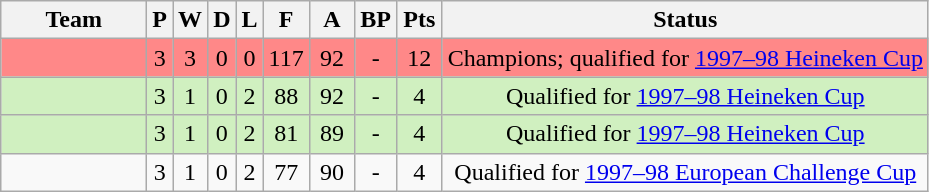<table class="wikitable" style="text-align:center">
<tr>
<th width="90px">Team</th>
<th>P</th>
<th>W</th>
<th>D</th>
<th>L</th>
<th width="23px">F</th>
<th width="23px">A</th>
<th>BP</th>
<th width="23px">Pts</th>
<th>Status</th>
</tr>
<tr bgcolor="#FF8888">
<td></td>
<td>3</td>
<td>3</td>
<td>0</td>
<td>0</td>
<td>117</td>
<td>92</td>
<td>-</td>
<td>12</td>
<td>Champions; qualified for <a href='#'>1997–98 Heineken Cup</a></td>
</tr>
<tr bgcolor="#D0F0C0">
<td></td>
<td>3</td>
<td>1</td>
<td>0</td>
<td>2</td>
<td>88</td>
<td>92</td>
<td>-</td>
<td>4</td>
<td>Qualified for <a href='#'>1997–98 Heineken Cup</a></td>
</tr>
<tr bgcolor="#D0F0C0">
<td></td>
<td>3</td>
<td>1</td>
<td>0</td>
<td>2</td>
<td>81</td>
<td>89</td>
<td>-</td>
<td>4</td>
<td>Qualified for <a href='#'>1997–98 Heineken Cup</a></td>
</tr>
<tr>
<td></td>
<td>3</td>
<td>1</td>
<td>0</td>
<td>2</td>
<td>77</td>
<td>90</td>
<td>-</td>
<td>4</td>
<td>Qualified for <a href='#'>1997–98 European Challenge Cup</a></td>
</tr>
</table>
